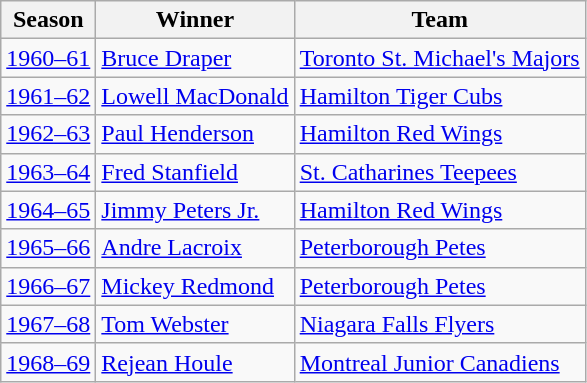<table class="wikitable sortable">
<tr>
<th>Season</th>
<th>Winner</th>
<th>Team</th>
</tr>
<tr>
<td><a href='#'>1960–61</a></td>
<td><a href='#'>Bruce Draper</a></td>
<td><a href='#'>Toronto St. Michael's Majors</a></td>
</tr>
<tr>
<td><a href='#'>1961–62</a></td>
<td><a href='#'>Lowell MacDonald</a></td>
<td><a href='#'>Hamilton Tiger Cubs</a></td>
</tr>
<tr>
<td><a href='#'>1962–63</a></td>
<td><a href='#'>Paul Henderson</a></td>
<td><a href='#'>Hamilton Red Wings</a></td>
</tr>
<tr>
<td><a href='#'>1963–64</a></td>
<td><a href='#'>Fred Stanfield</a></td>
<td><a href='#'>St. Catharines Teepees</a></td>
</tr>
<tr>
<td><a href='#'>1964–65</a></td>
<td><a href='#'>Jimmy Peters Jr.</a></td>
<td><a href='#'>Hamilton Red Wings</a></td>
</tr>
<tr>
<td><a href='#'>1965–66</a></td>
<td><a href='#'>Andre Lacroix</a></td>
<td><a href='#'>Peterborough Petes</a></td>
</tr>
<tr>
<td><a href='#'>1966–67</a></td>
<td><a href='#'>Mickey Redmond</a></td>
<td><a href='#'>Peterborough Petes</a></td>
</tr>
<tr>
<td><a href='#'>1967–68</a></td>
<td><a href='#'>Tom Webster</a></td>
<td><a href='#'>Niagara Falls Flyers</a></td>
</tr>
<tr>
<td><a href='#'>1968–69</a></td>
<td><a href='#'>Rejean Houle</a></td>
<td><a href='#'>Montreal Junior Canadiens</a></td>
</tr>
</table>
